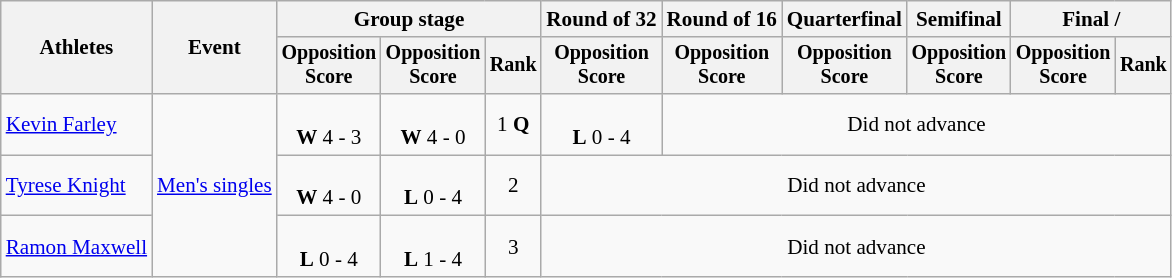<table class=wikitable style=font-size:88%;text-align:center>
<tr>
<th rowspan=2>Athletes</th>
<th rowspan=2>Event</th>
<th colspan=3>Group stage</th>
<th>Round of 32</th>
<th>Round of 16</th>
<th>Quarterfinal</th>
<th>Semifinal</th>
<th colspan=2>Final / </th>
</tr>
<tr style=font-size:95%>
<th>Opposition<br>Score</th>
<th>Opposition<br>Score</th>
<th>Rank</th>
<th>Opposition<br>Score</th>
<th>Opposition<br>Score</th>
<th>Opposition<br>Score</th>
<th>Opposition<br>Score</th>
<th>Opposition<br>Score</th>
<th>Rank</th>
</tr>
<tr>
<td align=left><a href='#'>Kevin Farley</a></td>
<td align=left rowspan=3><a href='#'>Men's singles</a></td>
<td><br><strong>W</strong> 4 - 3</td>
<td><br><strong>W</strong> 4 - 0</td>
<td>1 <strong>Q</strong></td>
<td><br><strong>L</strong> 0 - 4</td>
<td colspan="5">Did not advance</td>
</tr>
<tr>
<td align=left><a href='#'>Tyrese Knight</a></td>
<td><br><strong>W</strong> 4 - 0</td>
<td><br><strong>L</strong> 0 - 4</td>
<td>2</td>
<td colspan=6>Did not advance</td>
</tr>
<tr>
<td align=left><a href='#'>Ramon Maxwell</a></td>
<td><br><strong>L</strong> 0 - 4</td>
<td><br><strong>L</strong> 1 - 4</td>
<td>3</td>
<td colspan=6>Did not advance</td>
</tr>
</table>
